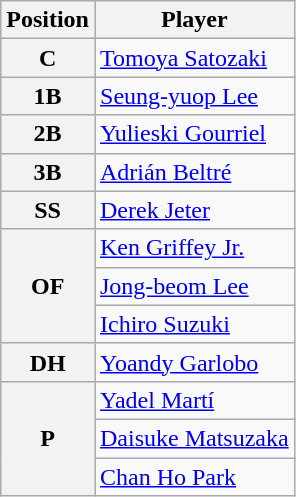<table class=wikitable>
<tr>
<th>Position</th>
<th>Player</th>
</tr>
<tr>
<th>C</th>
<td> <a href='#'>Tomoya Satozaki</a></td>
</tr>
<tr>
<th>1B</th>
<td> <a href='#'>Seung-yuop Lee</a></td>
</tr>
<tr>
<th>2B</th>
<td> <a href='#'>Yulieski Gourriel</a></td>
</tr>
<tr>
<th>3B</th>
<td> <a href='#'>Adrián Beltré</a></td>
</tr>
<tr>
<th>SS</th>
<td> <a href='#'>Derek Jeter</a></td>
</tr>
<tr>
<th rowspan=3>OF</th>
<td> <a href='#'>Ken Griffey Jr.</a></td>
</tr>
<tr>
<td> <a href='#'>Jong-beom Lee</a></td>
</tr>
<tr>
<td> <a href='#'>Ichiro Suzuki</a></td>
</tr>
<tr>
<th>DH</th>
<td> <a href='#'>Yoandy Garlobo</a></td>
</tr>
<tr>
<th rowspan=3>P</th>
<td> <a href='#'>Yadel Martí</a></td>
</tr>
<tr>
<td> <a href='#'>Daisuke Matsuzaka</a></td>
</tr>
<tr>
<td> <a href='#'>Chan Ho Park</a></td>
</tr>
</table>
